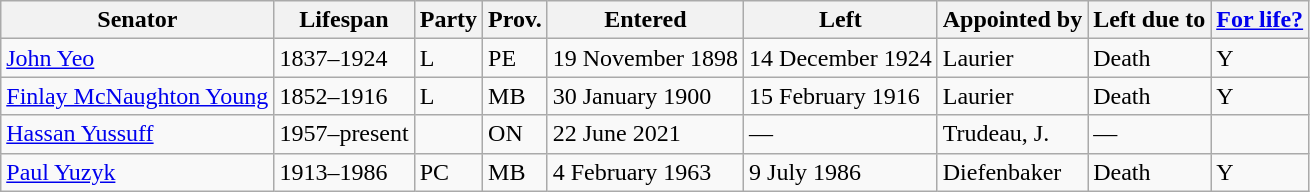<table class="wikitable sortable">
<tr>
<th>Senator</th>
<th>Lifespan</th>
<th>Party</th>
<th>Prov.</th>
<th>Entered</th>
<th>Left</th>
<th>Appointed by</th>
<th>Left due to</th>
<th><a href='#'>For life?</a></th>
</tr>
<tr>
<td><a href='#'>John Yeo</a></td>
<td>1837–1924</td>
<td>L</td>
<td>PE</td>
<td>19 November 1898</td>
<td>14 December 1924</td>
<td>Laurier</td>
<td>Death</td>
<td>Y</td>
</tr>
<tr>
<td><a href='#'>Finlay McNaughton Young</a></td>
<td>1852–1916</td>
<td>L</td>
<td>MB</td>
<td>30 January 1900</td>
<td>15 February 1916</td>
<td>Laurier</td>
<td>Death</td>
<td>Y</td>
</tr>
<tr>
<td><a href='#'>Hassan Yussuff</a></td>
<td>1957–present</td>
<td></td>
<td>ON</td>
<td>22 June 2021</td>
<td>—</td>
<td>Trudeau, J.</td>
<td>—</td>
<td></td>
</tr>
<tr>
<td><a href='#'>Paul Yuzyk</a></td>
<td>1913–1986</td>
<td>PC</td>
<td>MB</td>
<td>4 February 1963</td>
<td>9 July 1986</td>
<td>Diefenbaker</td>
<td>Death</td>
<td>Y</td>
</tr>
</table>
